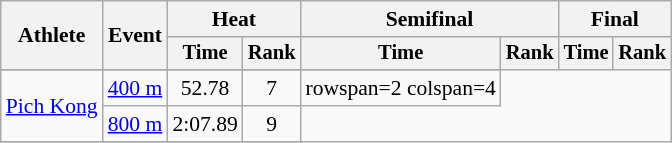<table class=wikitable style=font-size:90%;text-align:center>
<tr>
<th rowspan=2>Athlete</th>
<th rowspan=2>Event</th>
<th colspan=2>Heat</th>
<th colspan=2>Semifinal</th>
<th colspan=2>Final</th>
</tr>
<tr style=font-size:95%>
<th>Time</th>
<th>Rank</th>
<th>Time</th>
<th>Rank</th>
<th>Time</th>
<th>Rank</th>
</tr>
<tr>
</tr>
<tr align=center>
<td rowspan=2 align=left><a href='#'>Pich Kong</a></td>
<td align=left><a href='#'>400 m</a></td>
<td>52.78</td>
<td>7</td>
<td>rowspan=2 colspan=4 </td>
</tr>
<tr>
<td align=left><a href='#'>800 m</a></td>
<td>2:07.89</td>
<td>9</td>
</tr>
<tr>
</tr>
</table>
